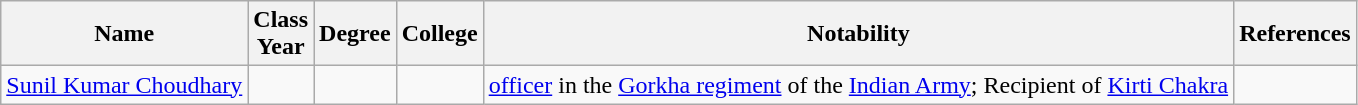<table class="wikitable">
<tr>
<th>Name</th>
<th>Class<br>Year</th>
<th>Degree</th>
<th>College</th>
<th>Notability</th>
<th>References</th>
</tr>
<tr>
<td><a href='#'>Sunil Kumar Choudhary</a></td>
<td></td>
<td></td>
<td></td>
<td><a href='#'>officer</a> in the <a href='#'>Gorkha regiment</a> of the <a href='#'>Indian Army</a>; Recipient of <a href='#'>Kirti Chakra</a></td>
<td></td>
</tr>
</table>
